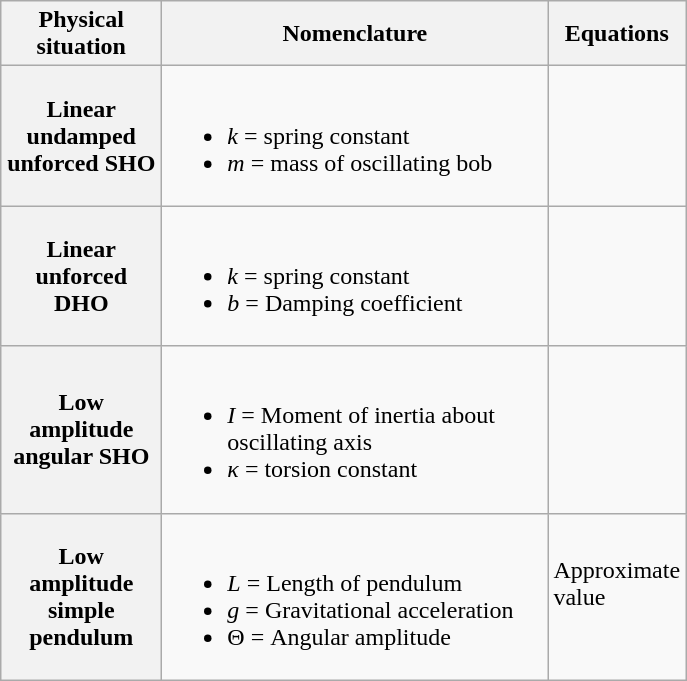<table class="wikitable">
<tr>
<th scope="col" style="width:100px;">Physical situation</th>
<th scope="col" style="width:250px;">Nomenclature</th>
<th scope="col" style="width:10px;">Equations</th>
</tr>
<tr>
<th scope="row">Linear undamped unforced SHO</th>
<td><br><ul><li><em>k</em> = spring constant</li><li><em>m</em> = mass of oscillating bob</li></ul></td>
<td></td>
</tr>
<tr>
<th scope="row">Linear unforced DHO</th>
<td><br><ul><li><em>k</em> = spring constant</li><li><em>b</em> = Damping coefficient</li></ul></td>
<td></td>
</tr>
<tr>
<th scope="row">Low amplitude angular SHO</th>
<td><br><ul><li><em>I</em> = Moment of inertia about oscillating axis</li><li><em>κ</em> = torsion constant</li></ul></td>
<td></td>
</tr>
<tr>
<th scope="row">Low amplitude simple pendulum</th>
<td><br><ul><li><em>L</em> = Length of pendulum</li><li><em>g</em> = Gravitational acceleration</li><li>Θ = Angular amplitude</li></ul></td>
<td>Approximate value<br><br></td>
</tr>
</table>
